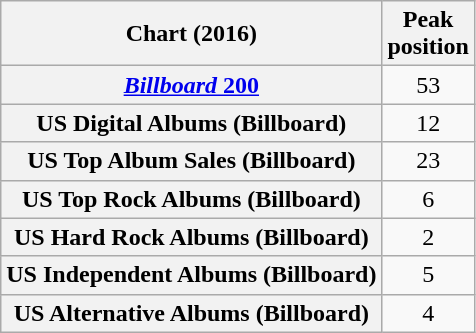<table class="wikitable sortable plainrowheaders" style="text-align: center;">
<tr>
<th>Chart (2016)</th>
<th>Peak<br>position</th>
</tr>
<tr>
<th scope="row"><a href='#'><em>Billboard</em> 200</a></th>
<td>53</td>
</tr>
<tr>
<th scope="row">US Digital Albums (Billboard)</th>
<td>12</td>
</tr>
<tr>
<th scope="row">US Top Album Sales (Billboard)</th>
<td>23</td>
</tr>
<tr>
<th scope="row">US Top Rock Albums (Billboard)</th>
<td>6</td>
</tr>
<tr>
<th scope="row">US Hard Rock Albums (Billboard)</th>
<td>2</td>
</tr>
<tr>
<th scope="row">US Independent Albums (Billboard)</th>
<td>5</td>
</tr>
<tr>
<th scope="row">US Alternative Albums (Billboard)</th>
<td>4</td>
</tr>
</table>
